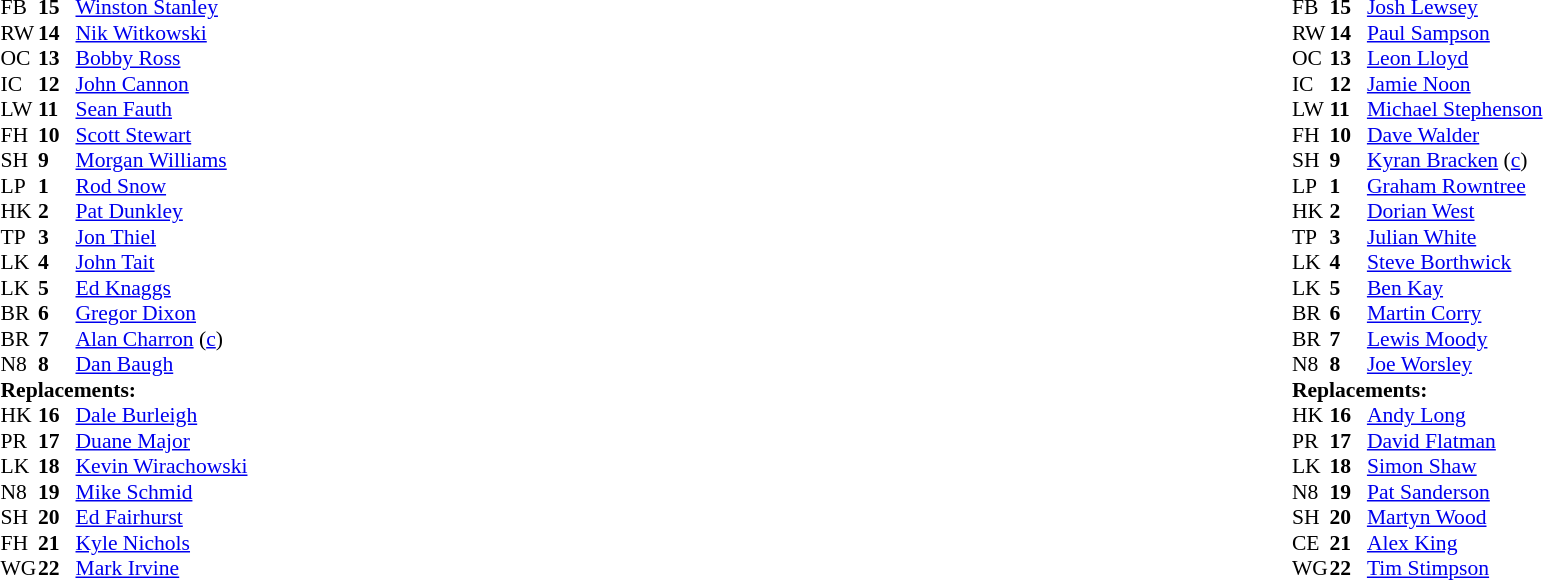<table width="100%">
<tr>
<td valign="top" width="50%"><br><table style="font-size: 90%" cellspacing="0" cellpadding="0">
<tr>
<th width="25"></th>
<th width="25"></th>
</tr>
<tr>
<td>FB</td>
<td><strong>15</strong></td>
<td><a href='#'>Winston Stanley</a></td>
</tr>
<tr>
<td>RW</td>
<td><strong>14</strong></td>
<td><a href='#'>Nik Witkowski</a></td>
</tr>
<tr>
<td>OC</td>
<td><strong>13</strong></td>
<td><a href='#'>Bobby Ross</a></td>
</tr>
<tr>
<td>IC</td>
<td><strong>12</strong></td>
<td><a href='#'>John Cannon</a></td>
</tr>
<tr>
<td>LW</td>
<td><strong>11</strong></td>
<td><a href='#'>Sean Fauth</a></td>
</tr>
<tr>
<td>FH</td>
<td><strong>10</strong></td>
<td><a href='#'>Scott Stewart</a></td>
</tr>
<tr>
<td>SH</td>
<td><strong>9</strong></td>
<td><a href='#'>Morgan Williams</a></td>
</tr>
<tr>
<td>LP</td>
<td><strong>1</strong></td>
<td><a href='#'>Rod Snow</a></td>
</tr>
<tr>
<td>HK</td>
<td><strong>2</strong></td>
<td><a href='#'>Pat Dunkley</a></td>
</tr>
<tr>
<td>TP</td>
<td><strong>3</strong></td>
<td><a href='#'>Jon Thiel</a></td>
</tr>
<tr>
<td>LK</td>
<td><strong>4</strong></td>
<td><a href='#'>John Tait</a></td>
</tr>
<tr>
<td>LK</td>
<td><strong>5</strong></td>
<td><a href='#'>Ed Knaggs</a></td>
</tr>
<tr>
<td>BR</td>
<td><strong>6</strong></td>
<td><a href='#'>Gregor Dixon</a></td>
</tr>
<tr>
<td>BR</td>
<td><strong>7</strong></td>
<td><a href='#'>Alan Charron</a> (<a href='#'>c</a>)</td>
</tr>
<tr>
<td>N8</td>
<td><strong>8</strong></td>
<td><a href='#'>Dan Baugh</a></td>
</tr>
<tr>
<td colspan=3><strong>Replacements:</strong></td>
</tr>
<tr>
<td>HK</td>
<td><strong>16</strong></td>
<td><a href='#'>Dale Burleigh</a></td>
</tr>
<tr>
<td>PR</td>
<td><strong>17</strong></td>
<td><a href='#'>Duane Major</a></td>
</tr>
<tr>
<td>LK</td>
<td><strong>18</strong></td>
<td><a href='#'>Kevin Wirachowski</a></td>
</tr>
<tr>
<td>N8</td>
<td><strong>19</strong></td>
<td><a href='#'>Mike Schmid</a></td>
</tr>
<tr>
<td>SH</td>
<td><strong>20</strong></td>
<td><a href='#'>Ed Fairhurst</a></td>
</tr>
<tr>
<td>FH</td>
<td><strong>21</strong></td>
<td><a href='#'>Kyle Nichols</a></td>
</tr>
<tr>
<td>WG</td>
<td><strong>22</strong></td>
<td><a href='#'>Mark Irvine</a></td>
</tr>
</table>
</td>
<td valign="top" width="50%"><br><table style="font-size: 90%" cellspacing="0" cellpadding="0" align="center">
<tr>
<th width="25"></th>
<th width="25"></th>
</tr>
<tr>
<td>FB</td>
<td><strong>15</strong></td>
<td><a href='#'>Josh Lewsey</a></td>
</tr>
<tr>
<td>RW</td>
<td><strong>14</strong></td>
<td><a href='#'>Paul Sampson</a></td>
</tr>
<tr>
<td>OC</td>
<td><strong>13</strong></td>
<td><a href='#'>Leon Lloyd</a></td>
</tr>
<tr>
<td>IC</td>
<td><strong>12</strong></td>
<td><a href='#'>Jamie Noon</a></td>
</tr>
<tr>
<td>LW</td>
<td><strong>11</strong></td>
<td><a href='#'>Michael Stephenson</a></td>
</tr>
<tr>
<td>FH</td>
<td><strong>10</strong></td>
<td><a href='#'>Dave Walder</a></td>
</tr>
<tr>
<td>SH</td>
<td><strong>9</strong></td>
<td><a href='#'>Kyran Bracken</a> (<a href='#'>c</a>)</td>
</tr>
<tr>
<td>LP</td>
<td><strong>1</strong></td>
<td><a href='#'>Graham Rowntree</a></td>
</tr>
<tr>
<td>HK</td>
<td><strong>2</strong></td>
<td><a href='#'>Dorian West</a></td>
</tr>
<tr>
<td>TP</td>
<td><strong>3</strong></td>
<td><a href='#'>Julian White</a></td>
</tr>
<tr>
<td>LK</td>
<td><strong>4</strong></td>
<td><a href='#'>Steve Borthwick</a></td>
</tr>
<tr>
<td>LK</td>
<td><strong>5</strong></td>
<td><a href='#'>Ben Kay</a></td>
</tr>
<tr>
<td>BR</td>
<td><strong>6</strong></td>
<td><a href='#'>Martin Corry</a></td>
</tr>
<tr>
<td>BR</td>
<td><strong>7</strong></td>
<td><a href='#'>Lewis Moody</a></td>
</tr>
<tr>
<td>N8</td>
<td><strong>8</strong></td>
<td><a href='#'>Joe Worsley</a></td>
</tr>
<tr>
<td colspan=3><strong>Replacements:</strong></td>
</tr>
<tr>
<td>HK</td>
<td><strong>16</strong></td>
<td><a href='#'>Andy Long</a></td>
</tr>
<tr>
<td>PR</td>
<td><strong>17</strong></td>
<td><a href='#'>David Flatman</a></td>
</tr>
<tr>
<td>LK</td>
<td><strong>18</strong></td>
<td><a href='#'>Simon Shaw</a></td>
</tr>
<tr>
<td>N8</td>
<td><strong>19</strong></td>
<td><a href='#'>Pat Sanderson</a></td>
</tr>
<tr>
<td>SH</td>
<td><strong>20</strong></td>
<td><a href='#'>Martyn Wood</a></td>
</tr>
<tr>
<td>CE</td>
<td><strong>21</strong></td>
<td><a href='#'>Alex King</a></td>
</tr>
<tr>
<td>WG</td>
<td><strong>22</strong></td>
<td><a href='#'>Tim Stimpson</a></td>
</tr>
</table>
</td>
</tr>
</table>
